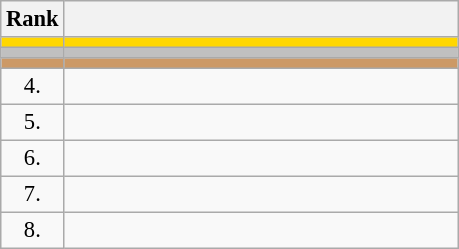<table class="wikitable" style="border-collapse: collapse; font-size: 94%;">
<tr>
<th>Rank</th>
<th align="left" style="width: 17em"></th>
</tr>
<tr bgcolor=gold>
<td align=center></td>
<td></td>
</tr>
<tr bgcolor=silver>
<td align=center></td>
<td></td>
</tr>
<tr bgcolor=cc9966>
<td align=center></td>
<td></td>
</tr>
<tr>
<td align="center">4.</td>
<td></td>
</tr>
<tr>
<td align="center">5.</td>
<td></td>
</tr>
<tr>
<td align="center">6.</td>
<td></td>
</tr>
<tr>
<td align="center">7.</td>
<td></td>
</tr>
<tr>
<td align="center">8.</td>
<td></td>
</tr>
</table>
